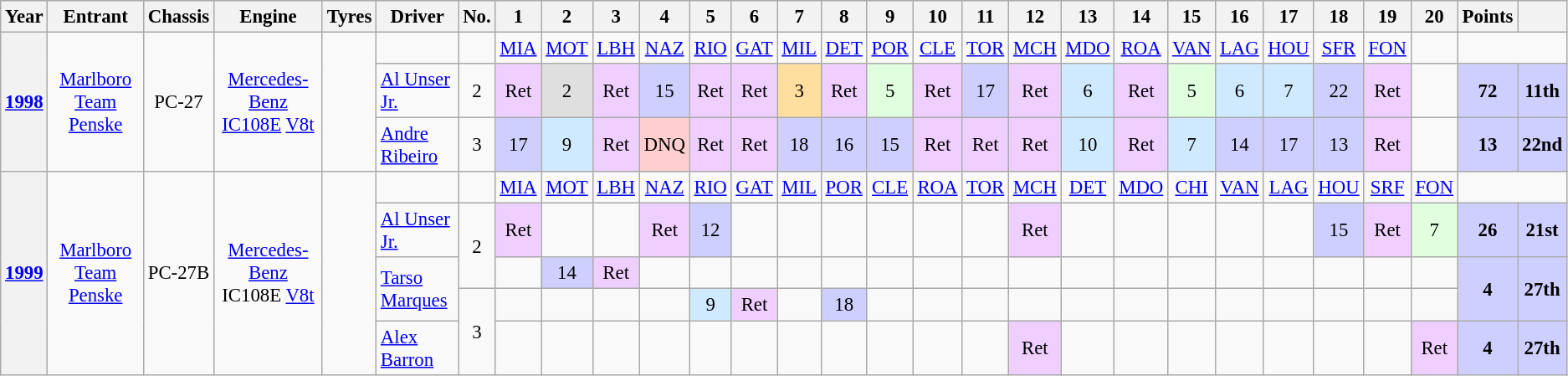<table class="wikitable" style="text-align:center; font-size:95%">
<tr>
<th>Year</th>
<th>Entrant</th>
<th>Chassis</th>
<th>Engine</th>
<th>Tyres</th>
<th>Driver</th>
<th>No.</th>
<th>1</th>
<th>2</th>
<th>3</th>
<th>4</th>
<th>5</th>
<th>6</th>
<th>7</th>
<th>8</th>
<th>9</th>
<th>10</th>
<th>11</th>
<th>12</th>
<th>13</th>
<th>14</th>
<th>15</th>
<th>16</th>
<th>17</th>
<th>18</th>
<th>19</th>
<th>20</th>
<th>Points</th>
<th></th>
</tr>
<tr>
<th rowspan=3><a href='#'>1998</a></th>
<td rowspan=3><a href='#'>Marlboro Team Penske</a></td>
<td rowspan=3>PC-27</td>
<td rowspan=3><a href='#'>Mercedes-Benz IC108E</a> <a href='#'>V8</a><a href='#'>t</a></td>
<td rowspan=3></td>
<td></td>
<td></td>
<td><a href='#'>MIA</a></td>
<td><a href='#'>MOT</a></td>
<td><a href='#'>LBH</a></td>
<td><a href='#'>NAZ</a></td>
<td><a href='#'>RIO</a></td>
<td><a href='#'>GAT</a></td>
<td><a href='#'>MIL</a></td>
<td><a href='#'>DET</a></td>
<td><a href='#'>POR</a></td>
<td><a href='#'>CLE</a></td>
<td><a href='#'>TOR</a></td>
<td><a href='#'>MCH</a></td>
<td><a href='#'>MDO</a></td>
<td><a href='#'>ROA</a></td>
<td><a href='#'>VAN</a></td>
<td><a href='#'>LAG</a></td>
<td><a href='#'>HOU</a></td>
<td><a href='#'>SFR</a></td>
<td><a href='#'>FON</a></td>
<td></td>
</tr>
<tr>
<td align="left"> <a href='#'>Al Unser Jr.</a></td>
<td>2</td>
<td style="background:#EFCFFF;">Ret</td>
<td style="background:#DFDFDF;">2</td>
<td style="background:#EFCFFF;">Ret</td>
<td style="background:#CFCFFF;">15</td>
<td style="background:#EFCFFF;">Ret</td>
<td style="background:#EFCFFF;">Ret</td>
<td style="background:#ffdf9f;">3</td>
<td style="background:#EFCFFF;">Ret</td>
<td style="background:#dfffdf;">5</td>
<td style="background:#EFCFFF;">Ret</td>
<td style="background:#CFCFFF;">17</td>
<td style="background:#EFCFFF;">Ret</td>
<td style="background:#CFEAFF;">6</td>
<td style="background:#EFCFFF;">Ret</td>
<td style="background:#dfffdf;">5</td>
<td style="background:#CFEAFF;">6</td>
<td style="background:#CFEAFF;">7</td>
<td style="background:#CFCFFF;">22</td>
<td style="background:#EFCFFF;">Ret</td>
<td></td>
<td style="background:#CFCFFF;"><strong>72</strong></td>
<td style="background:#CFCFFF;"><strong>11th</strong></td>
</tr>
<tr>
<td align="left"> <a href='#'>Andre Ribeiro</a></td>
<td>3</td>
<td style="background:#CFCFFF;">17</td>
<td style="background:#CFEAFF;">9</td>
<td style="background:#EFCFFF;">Ret</td>
<td style="background:#FFCFCF;">DNQ</td>
<td style="background:#EFCFFF;">Ret</td>
<td style="background:#EFCFFF;">Ret</td>
<td style="background:#CFCFFF;">18</td>
<td style="background:#CFCFFF;">16</td>
<td style="background:#CFCFFF;">15</td>
<td style="background:#EFCFFF;">Ret</td>
<td style="background:#EFCFFF;">Ret</td>
<td style="background:#EFCFFF;">Ret</td>
<td style="background:#CFEAFF;">10</td>
<td style="background:#EFCFFF;">Ret</td>
<td style="background:#CFEAFF;">7</td>
<td style="background:#CFCFFF;">14</td>
<td style="background:#CFCFFF;">17</td>
<td style="background:#CFCFFF;">13</td>
<td style="background:#EFCFFF;">Ret</td>
<td></td>
<td style="background:#CFCFFF;"><strong>13</strong></td>
<td style="background:#CFCFFF;"><strong>22nd</strong></td>
</tr>
<tr>
<th rowspan=5><a href='#'>1999</a></th>
<td rowspan=5><a href='#'>Marlboro Team Penske</a></td>
<td rowspan=5>PC-27B</td>
<td rowspan=5><a href='#'>Mercedes-Benz</a> IC108E <a href='#'>V8</a><a href='#'>t</a></td>
<td rowspan=5></td>
<td></td>
<td></td>
<td><a href='#'>MIA</a></td>
<td><a href='#'>MOT</a></td>
<td><a href='#'>LBH</a></td>
<td><a href='#'>NAZ</a></td>
<td><a href='#'>RIO</a></td>
<td><a href='#'>GAT</a></td>
<td><a href='#'>MIL</a></td>
<td><a href='#'>POR</a></td>
<td><a href='#'>CLE</a></td>
<td><a href='#'>ROA</a></td>
<td><a href='#'>TOR</a></td>
<td><a href='#'>MCH</a></td>
<td><a href='#'>DET</a></td>
<td><a href='#'>MDO</a></td>
<td><a href='#'>CHI</a></td>
<td><a href='#'>VAN</a></td>
<td><a href='#'>LAG</a></td>
<td><a href='#'>HOU</a></td>
<td><a href='#'>SRF</a></td>
<td><a href='#'>FON</a></td>
</tr>
<tr>
<td align="left"> <a href='#'>Al Unser Jr.</a></td>
<td rowspan=2>2</td>
<td style="background:#EFCFFF;">Ret</td>
<td></td>
<td></td>
<td style="background:#EFCFFF;">Ret</td>
<td style="background:#CFCFFF;">12</td>
<td></td>
<td></td>
<td></td>
<td></td>
<td></td>
<td></td>
<td style="background:#EFCFFF;">Ret</td>
<td></td>
<td></td>
<td></td>
<td></td>
<td></td>
<td style="background:#CFCFFF;">15</td>
<td style="background:#EFCFFF;">Ret</td>
<td style="background:#DFFFDF;">7</td>
<td style="background:#CFCFFF;"><strong>26</strong></td>
<td style="background:#CFCFFF;"><strong>21st</strong></td>
</tr>
<tr>
<td rowspan=2 align="left"> <a href='#'>Tarso Marques</a></td>
<td></td>
<td style="background:#CFCFFF;">14</td>
<td style="background:#EFCFFF;">Ret</td>
<td></td>
<td></td>
<td></td>
<td></td>
<td></td>
<td></td>
<td></td>
<td></td>
<td></td>
<td></td>
<td></td>
<td></td>
<td></td>
<td></td>
<td></td>
<td></td>
<td></td>
<td rowspan=2 style="background:#CFCFFF;"><strong>4</strong></td>
<td rowspan=2 style="background:#CFCFFF;"><strong>27th</strong></td>
</tr>
<tr>
<td rowspan=2>3</td>
<td></td>
<td></td>
<td></td>
<td></td>
<td style="background:#CFEAFF;">9</td>
<td style="background:#EFCFFF;">Ret</td>
<td></td>
<td style="background:#CFCFFF;">18</td>
<td></td>
<td></td>
<td></td>
<td></td>
<td></td>
<td></td>
<td></td>
<td></td>
<td></td>
<td></td>
<td></td>
<td></td>
</tr>
<tr>
<td align="left"> <a href='#'>Alex Barron</a></td>
<td></td>
<td></td>
<td></td>
<td></td>
<td></td>
<td></td>
<td></td>
<td></td>
<td></td>
<td></td>
<td></td>
<td style="background:#EFCFFF;">Ret</td>
<td></td>
<td></td>
<td></td>
<td></td>
<td></td>
<td></td>
<td></td>
<td style="background:#EFCFFF;">Ret</td>
<td style="background:#CFCFFF;"><strong>4</strong></td>
<td style="background:#CFCFFF;"><strong>27th</strong></td>
</tr>
</table>
